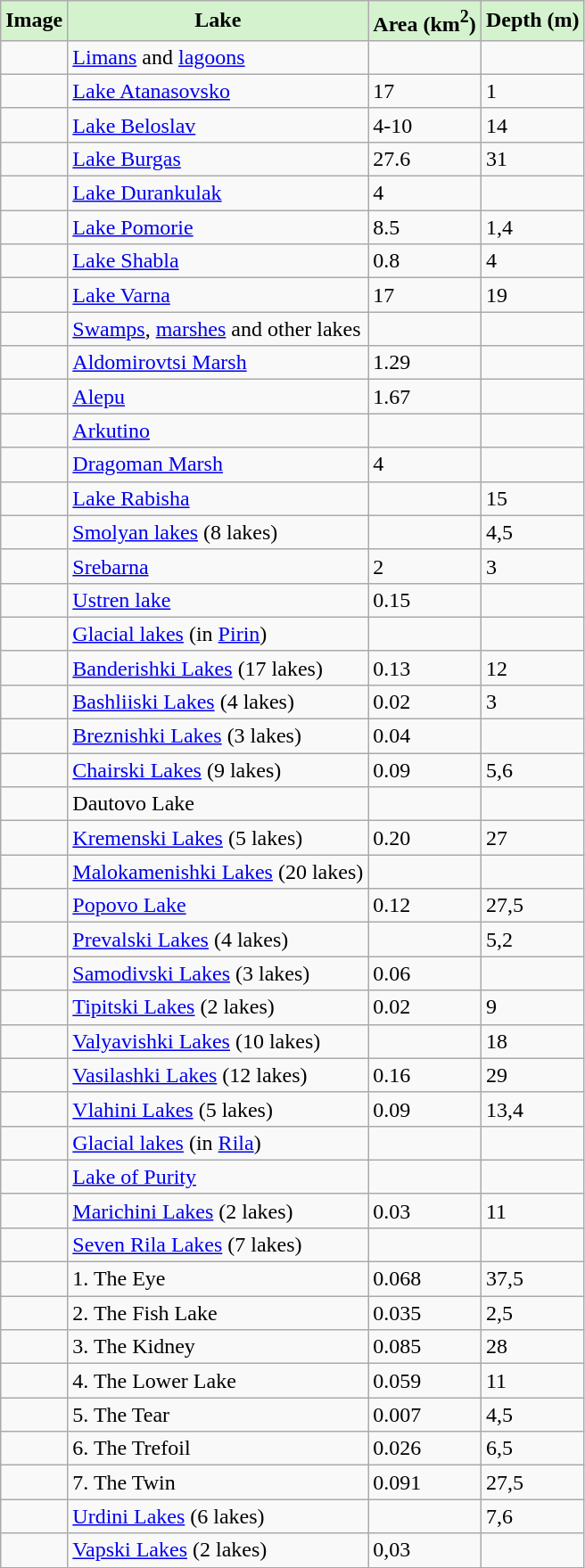<table class="wikitable sortable">
<tr>
<th style=background:#D4F2CE;><strong>Image</strong></th>
<th style=background:#D4F2CE;><strong>Lake</strong></th>
<th style=background:#D4F2CE;><strong>Area (km<sup>2</sup>)</strong></th>
<th style=background:#D4F2CE;><strong>Depth (m)</strong></th>
</tr>
<tr>
<td style="text-align: left;"></td>
<td><a href='#'>Limans</a> and <a href='#'>lagoons</a></td>
<td></td>
<td></td>
</tr>
<tr>
<td></td>
<td><a href='#'>Lake Atanasovsko</a></td>
<td>17</td>
<td>1</td>
</tr>
<tr>
<td></td>
<td><a href='#'>Lake Beloslav</a></td>
<td>4-10</td>
<td>14</td>
</tr>
<tr>
<td></td>
<td><a href='#'>Lake Burgas</a></td>
<td>27.6</td>
<td>31</td>
</tr>
<tr>
<td></td>
<td><a href='#'>Lake Durankulak</a></td>
<td>4</td>
<td></td>
</tr>
<tr>
<td></td>
<td><a href='#'>Lake Pomorie</a></td>
<td>8.5</td>
<td>1,4</td>
</tr>
<tr>
<td></td>
<td><a href='#'>Lake Shabla</a></td>
<td>0.8</td>
<td>4</td>
</tr>
<tr>
<td></td>
<td><a href='#'>Lake Varna</a></td>
<td>17</td>
<td>19</td>
</tr>
<tr>
<td style="text-align: left;"></td>
<td><a href='#'>Swamps</a>, <a href='#'>marshes</a> and other lakes</td>
<td></td>
<td></td>
</tr>
<tr>
<td></td>
<td><a href='#'>Aldomirovtsi Marsh</a></td>
<td>1.29</td>
<td></td>
</tr>
<tr>
<td></td>
<td><a href='#'>Alepu</a></td>
<td>1.67</td>
<td></td>
</tr>
<tr>
<td></td>
<td><a href='#'>Arkutino</a></td>
<td></td>
<td></td>
</tr>
<tr>
<td></td>
<td><a href='#'>Dragoman Marsh</a></td>
<td>4</td>
<td></td>
</tr>
<tr>
<td></td>
<td><a href='#'>Lake Rabisha</a></td>
<td></td>
<td>15</td>
</tr>
<tr>
<td></td>
<td><a href='#'>Smolyan lakes</a> (8 lakes)</td>
<td></td>
<td>4,5</td>
</tr>
<tr>
<td></td>
<td><a href='#'>Srebarna</a></td>
<td>2</td>
<td>3</td>
</tr>
<tr>
<td></td>
<td><a href='#'>Ustren lake</a></td>
<td>0.15</td>
<td></td>
</tr>
<tr>
<td style="text-align: left;"></td>
<td><a href='#'>Glacial lakes</a> (in <a href='#'>Pirin</a>)</td>
<td></td>
<td></td>
</tr>
<tr>
<td></td>
<td><a href='#'>Banderishki Lakes</a> (17 lakes)</td>
<td>0.13</td>
<td>12</td>
</tr>
<tr>
<td></td>
<td><a href='#'>Bashliiski Lakes</a> (4 lakes)</td>
<td>0.02</td>
<td>3</td>
</tr>
<tr>
<td></td>
<td><a href='#'>Breznishki Lakes</a> (3 lakes)</td>
<td>0.04</td>
<td></td>
</tr>
<tr>
<td></td>
<td><a href='#'>Chairski Lakes</a> (9 lakes)</td>
<td>0.09</td>
<td>5,6</td>
</tr>
<tr>
<td></td>
<td>Dautovo Lake</td>
<td></td>
<td></td>
</tr>
<tr>
<td></td>
<td><a href='#'>Kremenski Lakes</a> (5 lakes)</td>
<td>0.20</td>
<td>27</td>
</tr>
<tr>
<td></td>
<td><a href='#'>Malokamenishki Lakes</a> (20 lakes)</td>
<td></td>
<td></td>
</tr>
<tr>
<td></td>
<td><a href='#'>Popovo Lake</a></td>
<td>0.12</td>
<td>27,5</td>
</tr>
<tr>
<td></td>
<td><a href='#'>Prevalski Lakes</a> (4 lakes)</td>
<td></td>
<td>5,2</td>
</tr>
<tr>
<td></td>
<td><a href='#'>Samodivski Lakes</a> (3 lakes)</td>
<td>0.06</td>
<td></td>
</tr>
<tr>
<td></td>
<td><a href='#'>Tipitski Lakes</a> (2 lakes)</td>
<td>0.02</td>
<td>9</td>
</tr>
<tr>
<td></td>
<td><a href='#'>Valyavishki Lakes</a> (10 lakes)</td>
<td></td>
<td>18</td>
</tr>
<tr>
<td></td>
<td><a href='#'>Vasilashki Lakes</a> (12 lakes)</td>
<td>0.16</td>
<td>29</td>
</tr>
<tr>
<td></td>
<td><a href='#'>Vlahini Lakes</a> (5 lakes)</td>
<td>0.09</td>
<td>13,4</td>
</tr>
<tr>
<td style="text-align: left;"></td>
<td><a href='#'>Glacial lakes</a> (in <a href='#'>Rila</a>)</td>
<td></td>
<td></td>
</tr>
<tr>
<td></td>
<td><a href='#'>Lake of Purity</a></td>
<td></td>
<td></td>
</tr>
<tr>
<td></td>
<td><a href='#'>Marichini Lakes</a> (2 lakes)</td>
<td>0.03</td>
<td>11</td>
</tr>
<tr>
<td style="text-align: left;"></td>
<td><a href='#'>Seven Rila Lakes</a> (7 lakes)</td>
<td></td>
<td></td>
</tr>
<tr>
<td></td>
<td>1. The Eye</td>
<td>0.068</td>
<td>37,5</td>
</tr>
<tr>
<td></td>
<td>2. The Fish Lake</td>
<td>0.035</td>
<td>2,5</td>
</tr>
<tr>
<td></td>
<td>3. The Kidney</td>
<td>0.085</td>
<td>28</td>
</tr>
<tr>
<td></td>
<td>4. The Lower Lake</td>
<td>0.059</td>
<td>11</td>
</tr>
<tr>
<td></td>
<td>5. The Tear</td>
<td>0.007</td>
<td>4,5</td>
</tr>
<tr>
<td></td>
<td>6. The Trefoil</td>
<td>0.026</td>
<td>6,5</td>
</tr>
<tr>
<td></td>
<td>7. The Twin</td>
<td>0.091</td>
<td>27,5</td>
</tr>
<tr>
<td></td>
<td><a href='#'>Urdini Lakes</a> (6 lakes)</td>
<td></td>
<td>7,6</td>
</tr>
<tr>
<td></td>
<td><a href='#'>Vapski Lakes</a> (2 lakes)</td>
<td>0,03</td>
<td></td>
</tr>
</table>
